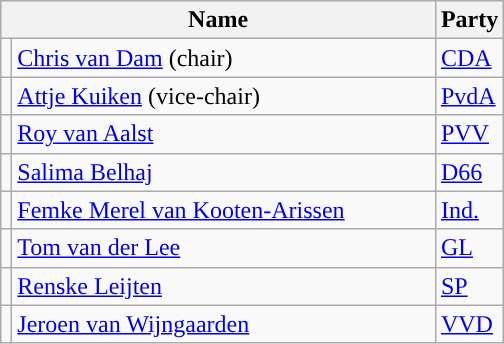<table class="wikitable">
<tr>
<th colspan="2">Name</th>
<th>Party</th>
</tr>
<tr>
<td style="color:inherit;background:"></td>
<td width="275px"><a href='#'>Chris van Dam</a> (chair)</td>
<td><a href='#'>CDA</a></td>
</tr>
<tr>
<td style="color:inherit;background:"></td>
<td><a href='#'>Attje Kuiken</a> (vice-chair)</td>
<td><a href='#'>PvdA</a></td>
</tr>
<tr>
<td style="color:inherit;background:"></td>
<td><a href='#'>Roy van Aalst</a></td>
<td><a href='#'>PVV</a></td>
</tr>
<tr>
<td style="color:inherit;background:"></td>
<td><a href='#'>Salima Belhaj</a></td>
<td><a href='#'>D66</a></td>
</tr>
<tr>
<td style="color:inherit;background:"></td>
<td><a href='#'>Femke Merel van Kooten-Arissen</a></td>
<td><a href='#'>Ind.</a></td>
</tr>
<tr>
<td style="color:inherit;background:"></td>
<td><a href='#'>Tom van der Lee</a></td>
<td><a href='#'>GL</a></td>
</tr>
<tr>
<td style="color:inherit;background:"></td>
<td><a href='#'>Renske Leijten</a></td>
<td><a href='#'>SP</a></td>
</tr>
<tr>
<td style="color:inherit;background:"></td>
<td><a href='#'>Jeroen van Wijngaarden</a></td>
<td><a href='#'>VVD</a></td>
</tr>
</table>
